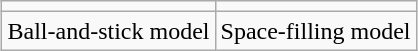<table class="wikitable" style="margin:1em auto; text-align:center;">
<tr>
<td></td>
<td></td>
</tr>
<tr>
<td>Ball-and-stick model</td>
<td>Space-filling model</td>
</tr>
</table>
